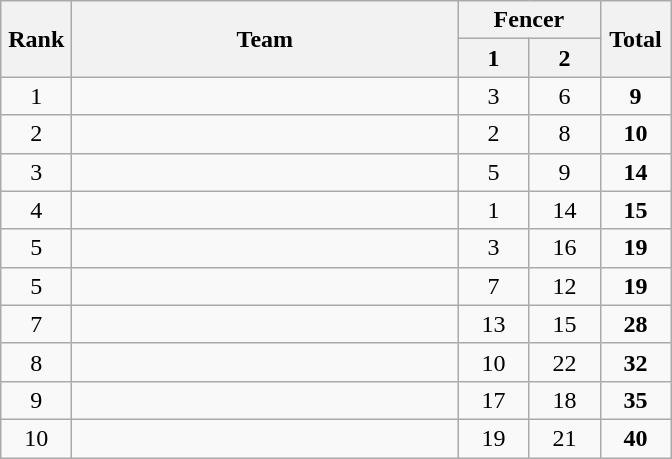<table class=wikitable style="text-align:center">
<tr>
<th rowspan=2 width=40>Rank</th>
<th rowspan=2 width=250>Team</th>
<th colspan=2>Fencer</th>
<th rowspan=2 width=40>Total</th>
</tr>
<tr>
<th width=40>1</th>
<th width=40>2</th>
</tr>
<tr>
<td>1</td>
<td align=left></td>
<td>3</td>
<td>6</td>
<td><strong>9</strong></td>
</tr>
<tr>
<td>2</td>
<td align=left></td>
<td>2</td>
<td>8</td>
<td><strong>10</strong></td>
</tr>
<tr>
<td>3</td>
<td align=left></td>
<td>5</td>
<td>9</td>
<td><strong>14</strong></td>
</tr>
<tr>
<td>4</td>
<td align=left></td>
<td>1</td>
<td>14</td>
<td><strong>15</strong></td>
</tr>
<tr>
<td>5</td>
<td align=left></td>
<td>3</td>
<td>16</td>
<td><strong>19</strong></td>
</tr>
<tr>
<td>5</td>
<td align=left></td>
<td>7</td>
<td>12</td>
<td><strong>19</strong></td>
</tr>
<tr>
<td>7</td>
<td align=left></td>
<td>13</td>
<td>15</td>
<td><strong>28</strong></td>
</tr>
<tr>
<td>8</td>
<td align=left></td>
<td>10</td>
<td>22</td>
<td><strong>32</strong></td>
</tr>
<tr>
<td>9</td>
<td align=left></td>
<td>17</td>
<td>18</td>
<td><strong>35</strong></td>
</tr>
<tr>
<td>10</td>
<td align=left></td>
<td>19</td>
<td>21</td>
<td><strong>40</strong></td>
</tr>
</table>
